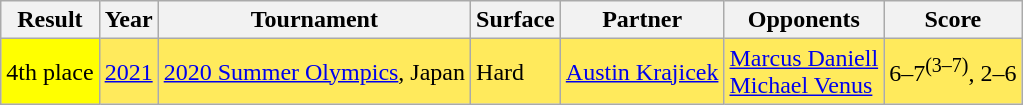<table class="sortable wikitable">
<tr>
<th>Result</th>
<th>Year</th>
<th>Tournament</th>
<th>Surface</th>
<th>Partner</th>
<th>Opponents</th>
<th class=unsortable>Score</th>
</tr>
<tr bgcolor=FFEA5C>
<td bgcolor=yellow>4th place</td>
<td><a href='#'>2021</a></td>
<td><a href='#'>2020 Summer Olympics</a>, Japan</td>
<td>Hard</td>
<td> <a href='#'>Austin Krajicek</a></td>
<td> <a href='#'>Marcus Daniell</a> <br> <a href='#'>Michael Venus</a></td>
<td>6–7<sup>(3–7)</sup>, 2–6</td>
</tr>
</table>
